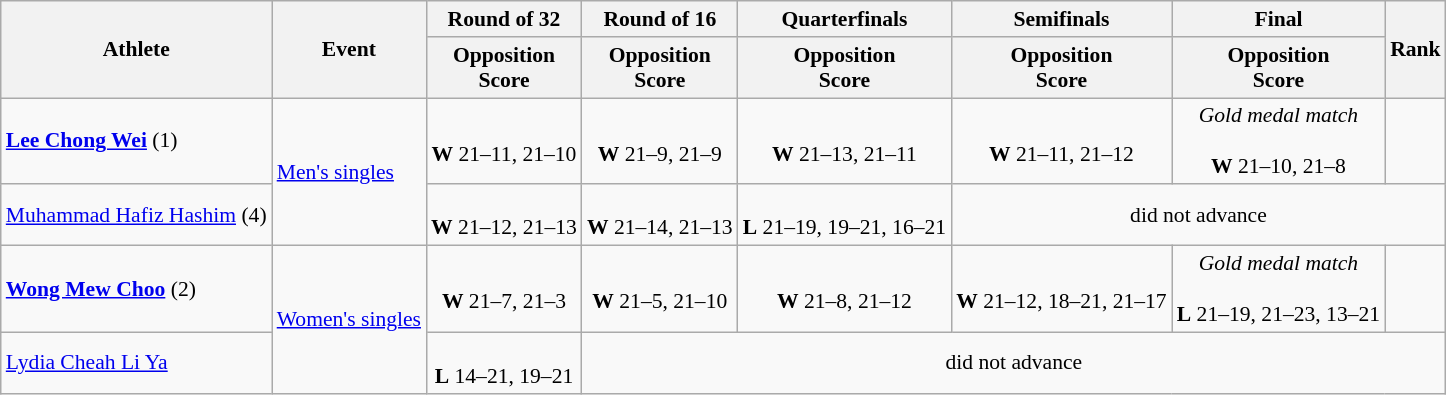<table class=wikitable style="font-size:90%">
<tr>
<th rowspan=2>Athlete</th>
<th rowspan=2>Event</th>
<th>Round of 32</th>
<th>Round of 16</th>
<th>Quarterfinals</th>
<th>Semifinals</th>
<th>Final</th>
<th rowspan=2>Rank</th>
</tr>
<tr>
<th>Opposition<br>Score</th>
<th>Opposition<br>Score</th>
<th>Opposition<br>Score</th>
<th>Opposition<br>Score</th>
<th>Opposition<br>Score</th>
</tr>
<tr align=center>
<td align=left><strong><a href='#'>Lee Chong Wei</a></strong> (1)</td>
<td align=left rowspan=2><a href='#'>Men's singles</a></td>
<td><br><strong>W</strong> 21–11, 21–10</td>
<td><br><strong>W</strong> 21–9, 21–9</td>
<td><br><strong>W</strong> 21–13, 21–11</td>
<td><br><strong>W</strong> 21–11, 21–12</td>
<td><em>Gold medal match</em><br><br><strong>W</strong> 21–10, 21–8</td>
<td></td>
</tr>
<tr align=center>
<td align=left><a href='#'>Muhammad Hafiz Hashim</a> (4)</td>
<td><br><strong>W</strong> 21–12, 21–13</td>
<td><br><strong>W</strong> 21–14, 21–13</td>
<td><br><strong>L</strong> 21–19, 19–21, 16–21</td>
<td colspan=3>did not advance</td>
</tr>
<tr align=center>
<td align=left><strong><a href='#'>Wong Mew Choo</a></strong> (2)</td>
<td align=left rowspan=2><a href='#'>Women's singles</a></td>
<td><br><strong>W</strong> 21–7, 21–3</td>
<td><br><strong>W</strong> 21–5, 21–10</td>
<td><br><strong>W</strong> 21–8, 21–12</td>
<td><br><strong>W</strong> 21–12, 18–21, 21–17</td>
<td><em>Gold medal match</em><br><br><strong>L</strong> 21–19, 21–23, 13–21</td>
<td></td>
</tr>
<tr align=center>
<td align=left><a href='#'>Lydia Cheah Li Ya</a></td>
<td><br><strong>L</strong> 14–21, 19–21</td>
<td colspan=5>did not advance</td>
</tr>
</table>
